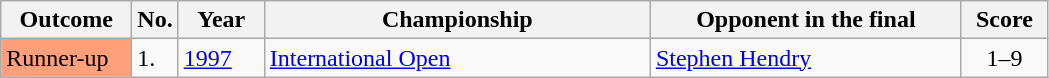<table class="wikitable sortable">
<tr>
<th width="80">Outcome</th>
<th width="20">No.</th>
<th width="50">Year</th>
<th style="width:250px;">Championship</th>
<th style="width:200px;">Opponent in the final</th>
<th style="width:50px;">Score</th>
</tr>
<tr>
<td style="background:#ffa07a;">Runner-up</td>
<td>1.</td>
<td><a href='#'>1997</a></td>
<td><a href='#'>International Open</a></td>
<td> <a href='#'>Stephen Hendry</a></td>
<td align="center">1–9</td>
</tr>
</table>
